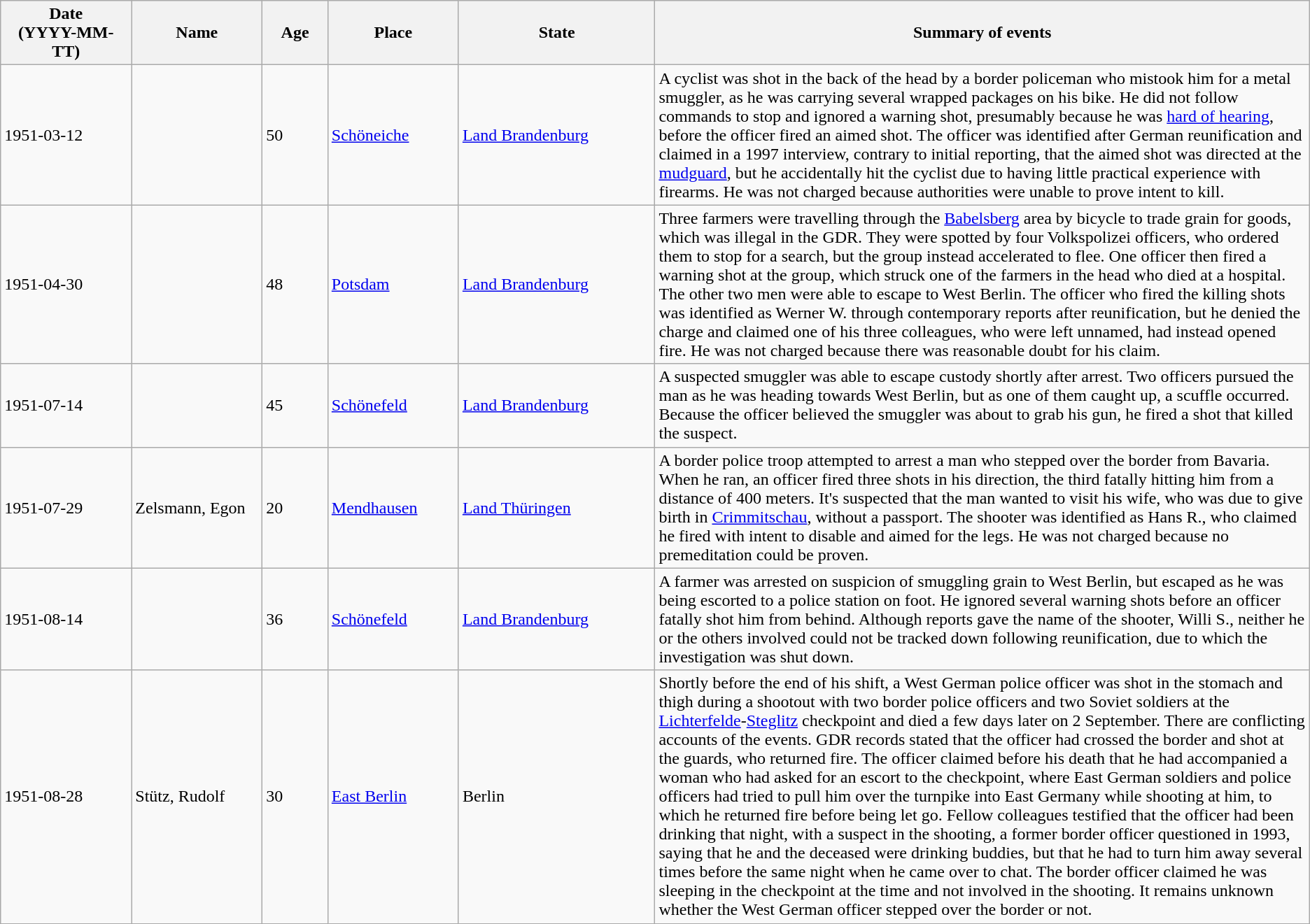<table class="wikitable sortable static-row-numbers static-row-header-text">
<tr>
<th style="width:10%;">Date<br>(YYYY-MM-TT)</th>
<th style="width:10%;">Name</th>
<th style="width:5%;">Age</th>
<th style="width:10%;">Place</th>
<th style="width:15%;">State</th>
<th style="width:50%;">Summary of events</th>
</tr>
<tr>
<td>1951-03-12</td>
<td></td>
<td>50</td>
<td><a href='#'>Schöneiche</a></td>
<td><a href='#'>Land Brandenburg</a></td>
<td>A cyclist was shot in the back of the head by a border policeman who mistook him for a metal smuggler, as he was carrying several wrapped packages on his bike. He did not follow commands to stop and ignored a warning shot, presumably because he was <a href='#'>hard of hearing</a>, before the officer fired an aimed shot. The officer was identified after German reunification and claimed in a 1997 interview, contrary to initial reporting, that the aimed shot was directed at the <a href='#'>mudguard</a>, but he accidentally hit the cyclist due to having little practical experience with firearms. He was not charged because authorities were unable to prove intent to kill.</td>
</tr>
<tr>
<td>1951-04-30</td>
<td></td>
<td>48</td>
<td><a href='#'>Potsdam</a></td>
<td><a href='#'>Land Brandenburg</a></td>
<td>Three farmers were travelling through the <a href='#'>Babelsberg</a> area by bicycle to trade grain for goods, which was illegal in the GDR. They were spotted by four Volkspolizei officers, who ordered them to stop for a search, but the group instead accelerated to flee. One officer then fired a warning shot at the group, which struck one of the farmers in the head who died at a hospital. The other two men were able to escape to West Berlin. The officer who fired the killing shots was identified as Werner W. through contemporary reports after reunification, but he denied the charge and claimed one of his three colleagues, who were left unnamed, had instead opened fire. He was not charged because there was reasonable doubt for his claim.</td>
</tr>
<tr>
<td>1951-07-14</td>
<td></td>
<td>45</td>
<td><a href='#'>Schönefeld</a></td>
<td><a href='#'>Land Brandenburg</a></td>
<td>A suspected smuggler was able to escape custody shortly after arrest. Two officers pursued the man as he was heading towards West Berlin, but as one of them caught up, a scuffle occurred. Because the officer believed the smuggler was about to grab his  gun, he fired a shot that killed the suspect.</td>
</tr>
<tr>
<td>1951-07-29</td>
<td>Zelsmann, Egon</td>
<td>20</td>
<td><a href='#'>Mendhausen</a></td>
<td><a href='#'>Land Thüringen</a></td>
<td>A border police troop attempted to arrest a man who stepped over the border from Bavaria. When he ran, an officer fired three shots in his direction, the third fatally hitting him from a distance of 400 meters. It's suspected that the man wanted to visit his wife, who was due to give birth in <a href='#'>Crimmitschau</a>, without a passport. The shooter was identified as Hans R., who claimed he fired with intent to disable and aimed for the legs. He was not charged because no premeditation could be proven.</td>
</tr>
<tr>
<td>1951-08-14</td>
<td></td>
<td>36</td>
<td><a href='#'>Schönefeld</a></td>
<td><a href='#'>Land Brandenburg</a></td>
<td>A farmer was arrested on suspicion of smuggling grain to West Berlin, but escaped as he was being escorted to a police station on foot. He ignored several warning shots before an officer fatally shot him from behind. Although reports gave the name of the shooter, Willi S., neither he or the others involved could not be tracked down following reunification, due to which the investigation was shut down.</td>
</tr>
<tr>
<td>1951-08-28</td>
<td>Stütz, Rudolf</td>
<td>30</td>
<td><a href='#'>East Berlin</a></td>
<td>Berlin</td>
<td>Shortly before the end of his shift, a West German police officer was shot in the stomach and thigh during a shootout with two border police officers and two Soviet soldiers at the <a href='#'>Lichterfelde</a>-<a href='#'>Steglitz</a> checkpoint and died a few days later on 2 September. There are conflicting accounts of the events. GDR records stated that the officer had crossed the border and shot at the guards, who returned fire. The officer claimed before his death that he had accompanied a woman who had asked for an escort to the checkpoint, where East German soldiers and police officers had tried to pull him over the turnpike into East Germany while shooting at him, to which he returned fire before being let go. Fellow colleagues testified that the officer had been drinking that night, with a suspect in the shooting, a former border officer questioned in 1993, saying that he and the deceased were drinking buddies, but that he had to turn him away several times before the same night when he came over to chat. The border officer claimed he was sleeping in the checkpoint at the time and not involved in the shooting. It remains unknown whether the West German officer stepped over the border or not.</td>
</tr>
</table>
